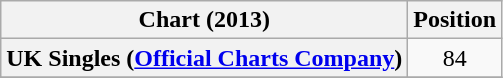<table class="wikitable plainrowheaders">
<tr>
<th scope="col">Chart (2013)</th>
<th scope="col">Position</th>
</tr>
<tr>
<th scope="row">UK Singles (<a href='#'>Official Charts Company</a>)</th>
<td align="center">84</td>
</tr>
<tr>
</tr>
</table>
